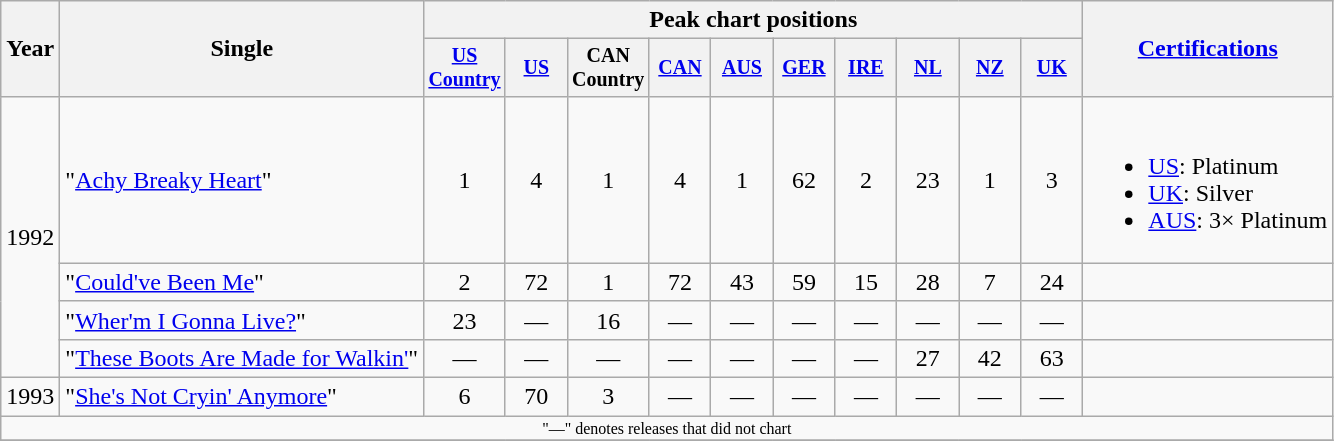<table class="wikitable" style="text-align:center;">
<tr>
<th rowspan="2">Year</th>
<th rowspan="2">Single</th>
<th colspan="10">Peak chart positions</th>
<th rowspan="2"><a href='#'>Certifications</a><br></th>
</tr>
<tr style="font-size:smaller;">
<th width="35"><a href='#'>US Country</a><br></th>
<th width="35"><a href='#'>US</a><br></th>
<th width="35">CAN Country</th>
<th width="35"><a href='#'>CAN</a><br></th>
<th width="35"><a href='#'>AUS</a><br></th>
<th width="35"><a href='#'>GER</a><br></th>
<th width="35"><a href='#'>IRE</a><br></th>
<th width="35"><a href='#'>NL</a><br></th>
<th width="35"><a href='#'>NZ</a><br></th>
<th width="35"><a href='#'>UK</a><br></th>
</tr>
<tr>
<td rowspan="4">1992</td>
<td align="left">"<a href='#'>Achy Breaky Heart</a>"</td>
<td>1</td>
<td>4</td>
<td>1</td>
<td>4</td>
<td>1</td>
<td>62</td>
<td>2</td>
<td>23</td>
<td>1</td>
<td>3</td>
<td align="left"><br><ul><li><a href='#'>US</a>: Platinum</li><li><a href='#'>UK</a>: Silver</li><li><a href='#'>AUS</a>: 3× Platinum</li></ul></td>
</tr>
<tr>
<td align="left">"<a href='#'>Could've Been Me</a>"</td>
<td>2</td>
<td>72</td>
<td>1</td>
<td>72</td>
<td>43</td>
<td>59</td>
<td>15</td>
<td>28</td>
<td>7</td>
<td>24</td>
<td></td>
</tr>
<tr>
<td align="left">"<a href='#'>Wher'm I Gonna Live?</a>"</td>
<td>23</td>
<td>—</td>
<td>16</td>
<td>—</td>
<td>—</td>
<td>—</td>
<td>—</td>
<td>—</td>
<td>—</td>
<td>—</td>
<td></td>
</tr>
<tr>
<td align="left">"<a href='#'>These Boots Are Made for Walkin'</a>"</td>
<td>—</td>
<td>—</td>
<td>—</td>
<td>—</td>
<td>—</td>
<td>—</td>
<td>—</td>
<td>27</td>
<td>42</td>
<td>63</td>
<td></td>
</tr>
<tr>
<td>1993</td>
<td align="left">"<a href='#'>She's Not Cryin' Anymore</a>"</td>
<td>6</td>
<td>70</td>
<td>3</td>
<td>—</td>
<td>—</td>
<td>—</td>
<td>—</td>
<td>—</td>
<td>—</td>
<td>—</td>
<td></td>
</tr>
<tr>
<td colspan="20" style="font-size:8pt">"—" denotes releases that did not chart</td>
</tr>
<tr>
</tr>
</table>
